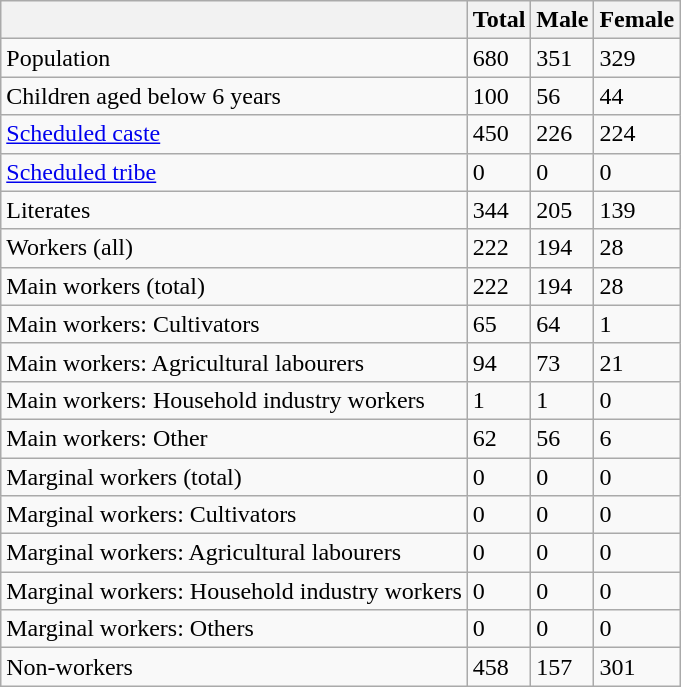<table class="wikitable sortable">
<tr>
<th></th>
<th>Total</th>
<th>Male</th>
<th>Female</th>
</tr>
<tr>
<td>Population</td>
<td>680</td>
<td>351</td>
<td>329</td>
</tr>
<tr>
<td>Children aged below 6 years</td>
<td>100</td>
<td>56</td>
<td>44</td>
</tr>
<tr>
<td><a href='#'>Scheduled caste</a></td>
<td>450</td>
<td>226</td>
<td>224</td>
</tr>
<tr>
<td><a href='#'>Scheduled tribe</a></td>
<td>0</td>
<td>0</td>
<td>0</td>
</tr>
<tr>
<td>Literates</td>
<td>344</td>
<td>205</td>
<td>139</td>
</tr>
<tr>
<td>Workers (all)</td>
<td>222</td>
<td>194</td>
<td>28</td>
</tr>
<tr>
<td>Main workers (total)</td>
<td>222</td>
<td>194</td>
<td>28</td>
</tr>
<tr>
<td>Main workers: Cultivators</td>
<td>65</td>
<td>64</td>
<td>1</td>
</tr>
<tr>
<td>Main workers: Agricultural labourers</td>
<td>94</td>
<td>73</td>
<td>21</td>
</tr>
<tr>
<td>Main workers: Household industry workers</td>
<td>1</td>
<td>1</td>
<td>0</td>
</tr>
<tr>
<td>Main workers: Other</td>
<td>62</td>
<td>56</td>
<td>6</td>
</tr>
<tr>
<td>Marginal workers (total)</td>
<td>0</td>
<td>0</td>
<td>0</td>
</tr>
<tr>
<td>Marginal workers: Cultivators</td>
<td>0</td>
<td>0</td>
<td>0</td>
</tr>
<tr>
<td>Marginal workers: Agricultural labourers</td>
<td>0</td>
<td>0</td>
<td>0</td>
</tr>
<tr>
<td>Marginal workers: Household industry workers</td>
<td>0</td>
<td>0</td>
<td>0</td>
</tr>
<tr>
<td>Marginal workers: Others</td>
<td>0</td>
<td>0</td>
<td>0</td>
</tr>
<tr>
<td>Non-workers</td>
<td>458</td>
<td>157</td>
<td>301</td>
</tr>
</table>
